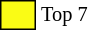<table class="toccolours" style="white-space: nowrap; font-size: 85%;">
<tr>
<td style="background:#fafc15; border: 1px solid black;">      </td>
<td>Top 7</td>
</tr>
</table>
